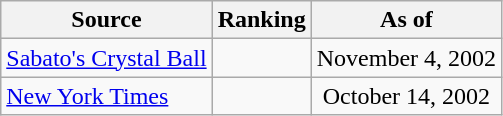<table class="wikitable" style="text-align:center">
<tr>
<th>Source</th>
<th>Ranking</th>
<th>As of</th>
</tr>
<tr>
<td align=left><a href='#'>Sabato's Crystal Ball</a></td>
<td></td>
<td>November 4, 2002</td>
</tr>
<tr>
<td align=left><a href='#'>New York Times</a></td>
<td></td>
<td>October 14, 2002</td>
</tr>
</table>
